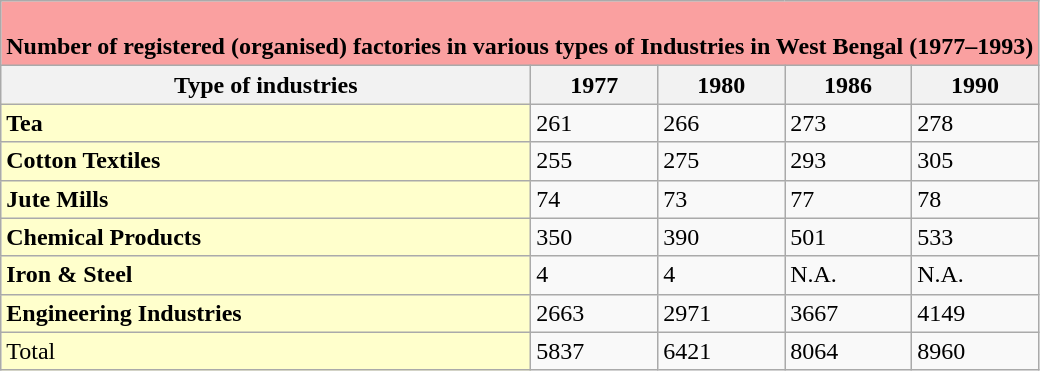<table class="wikitable">
<tr>
<th colspan="8" style="background: #FAA0A0;"><br>Number of registered (organised) factories in various types of Industries in West Bengal (1977–1993)</th>
</tr>
<tr>
<th>Type of industries</th>
<th><strong>1977</strong></th>
<th><strong>1980</strong></th>
<th><strong>1986</strong></th>
<th><strong>1990</strong></th>
</tr>
<tr>
<td style="background:#FFFFCC;"><strong>Tea</strong></td>
<td>261</td>
<td>266</td>
<td>273</td>
<td>278</td>
</tr>
<tr>
<td style="background:#FFFFCC;"><strong>Cotton Textiles</strong></td>
<td>255</td>
<td>275</td>
<td>293</td>
<td>305</td>
</tr>
<tr>
<td style="background:#FFFFCC;"><strong>Jute Mills</strong></td>
<td>74</td>
<td>73</td>
<td>77</td>
<td>78</td>
</tr>
<tr>
<td style="background:#FFFFCC;"><strong>Chemical Products</strong></td>
<td>350</td>
<td>390</td>
<td>501</td>
<td>533</td>
</tr>
<tr>
<td style="background:#FFFFCC;"><strong>Iron & Steel</strong></td>
<td>4</td>
<td>4</td>
<td>N.A.</td>
<td>N.A.</td>
</tr>
<tr>
<td style="background:#FFFFCC;"><strong>Engineering Industries</strong></td>
<td>2663</td>
<td>2971</td>
<td>3667</td>
<td>4149</td>
</tr>
<tr>
<td style="background:#FFFFCC;">Total</td>
<td>5837</td>
<td>6421</td>
<td>8064</td>
<td>8960</td>
</tr>
</table>
